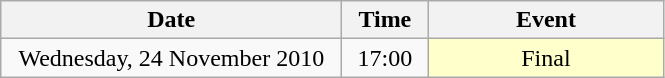<table class = "wikitable" style="text-align:center;">
<tr>
<th width=220>Date</th>
<th width=50>Time</th>
<th width=150>Event</th>
</tr>
<tr>
<td>Wednesday, 24 November 2010</td>
<td>17:00</td>
<td bgcolor=ffffcc>Final</td>
</tr>
</table>
